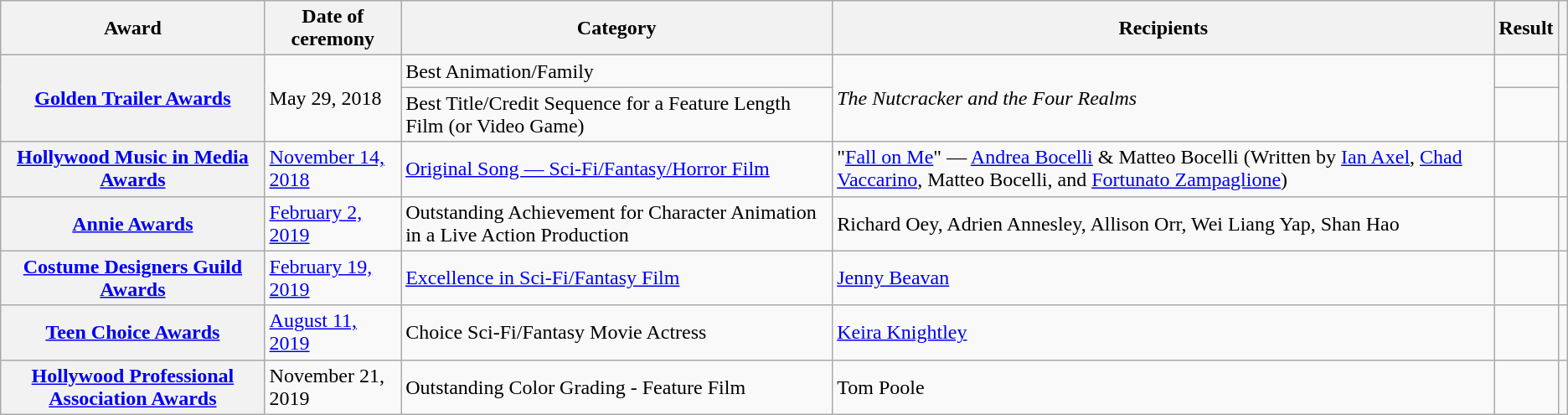<table class="wikitable sortable plainrowheaders col6center">
<tr>
<th scope="col">Award</th>
<th scope="col">Date of ceremony</th>
<th scope="col">Category</th>
<th scope="col">Recipients</th>
<th scope="col">Result</th>
<th scope="col"></th>
</tr>
<tr>
<th rowspan="2" scope="row"><a href='#'>Golden Trailer Awards</a></th>
<td rowspan="2">May 29, 2018</td>
<td>Best Animation/Family</td>
<td rowspan="2"><em>The Nutcracker and the Four Realms</em></td>
<td></td>
<td rowspan="2"></td>
</tr>
<tr>
<td>Best Title/Credit Sequence for a Feature Length Film (or Video Game)</td>
<td></td>
</tr>
<tr>
<th scope="row"><a href='#'>Hollywood Music in Media Awards</a></th>
<td><a href='#'>November 14, 2018</a></td>
<td><a href='#'>Original Song — Sci-Fi/Fantasy/Horror Film</a></td>
<td>"<a href='#'>Fall on Me</a>" — <a href='#'>Andrea Bocelli</a> & Matteo Bocelli (Written by <a href='#'>Ian Axel</a>, <a href='#'>Chad Vaccarino</a>, Matteo Bocelli, and <a href='#'>Fortunato Zampaglione</a>)</td>
<td></td>
<td></td>
</tr>
<tr>
<th scope="row"><a href='#'>Annie Awards</a></th>
<td><a href='#'>February 2, 2019</a></td>
<td>Outstanding Achievement for Character Animation in a Live Action Production</td>
<td>Richard Oey, Adrien Annesley, Allison Orr, Wei Liang Yap, Shan Hao</td>
<td></td>
<td></td>
</tr>
<tr>
<th scope="row"><a href='#'>Costume Designers Guild Awards</a></th>
<td><a href='#'>February 19, 2019</a></td>
<td><a href='#'>Excellence in Sci-Fi/Fantasy Film</a></td>
<td><a href='#'>Jenny Beavan</a></td>
<td></td>
<td></td>
</tr>
<tr>
<th scope="row"><a href='#'>Teen Choice Awards</a></th>
<td><a href='#'>August 11, 2019</a></td>
<td>Choice Sci-Fi/Fantasy Movie Actress</td>
<td><a href='#'>Keira Knightley</a></td>
<td></td>
<td></td>
</tr>
<tr>
<th scope="row"><a href='#'>Hollywood Professional Association Awards</a></th>
<td>November 21, 2019</td>
<td>Outstanding Color Grading - Feature Film</td>
<td>Tom Poole</td>
<td></td>
<td></td>
</tr>
</table>
